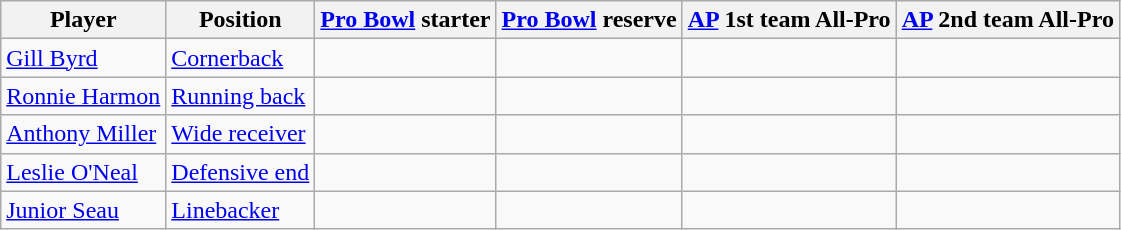<table class="wikitable">
<tr>
<th>Player</th>
<th>Position</th>
<th><a href='#'>Pro Bowl</a> starter</th>
<th><a href='#'>Pro Bowl</a> reserve</th>
<th><a href='#'>AP</a> 1st team All-Pro</th>
<th><a href='#'>AP</a> 2nd team All-Pro</th>
</tr>
<tr>
<td><a href='#'>Gill Byrd</a></td>
<td><a href='#'>Cornerback</a></td>
<td></td>
<td></td>
<td></td>
<td></td>
</tr>
<tr>
<td><a href='#'>Ronnie Harmon</a></td>
<td><a href='#'>Running back</a></td>
<td></td>
<td></td>
<td></td>
<td></td>
</tr>
<tr>
<td><a href='#'>Anthony Miller</a></td>
<td><a href='#'>Wide receiver</a></td>
<td></td>
<td></td>
<td></td>
<td></td>
</tr>
<tr>
<td><a href='#'>Leslie O'Neal</a></td>
<td><a href='#'>Defensive end</a></td>
<td></td>
<td></td>
<td></td>
<td></td>
</tr>
<tr>
<td><a href='#'>Junior Seau</a></td>
<td><a href='#'>Linebacker</a></td>
<td></td>
<td></td>
<td></td>
<td></td>
</tr>
</table>
